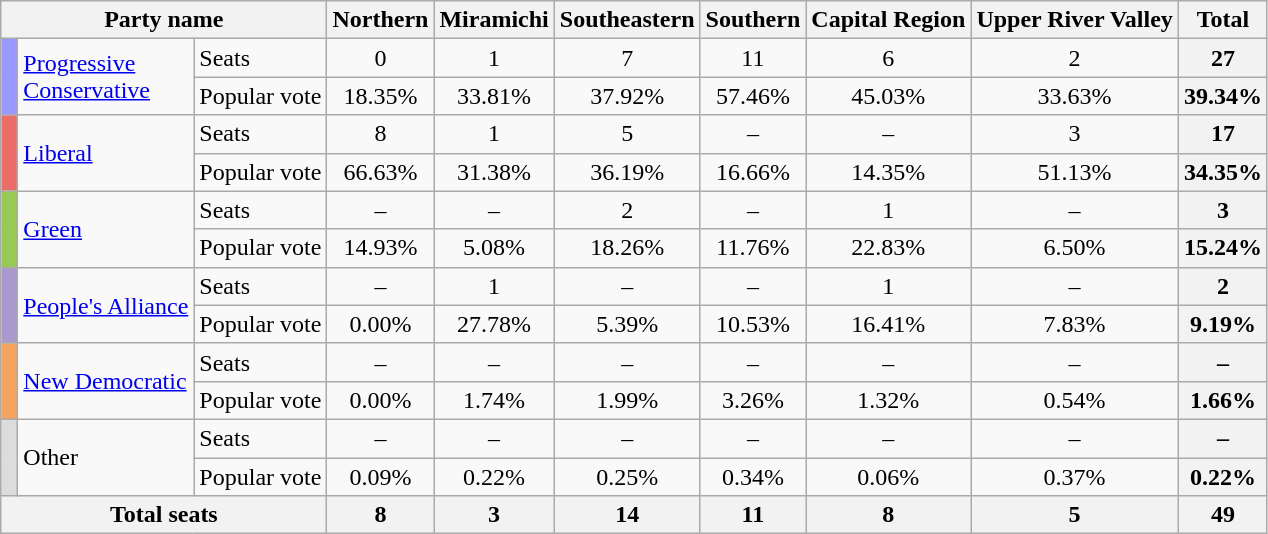<table class="wikitable" style="text-align:center;">
<tr>
<th colspan="3">Party name</th>
<th>Northern</th>
<th>Miramichi</th>
<th>Southeastern</th>
<th>Southern</th>
<th>Capital Region</th>
<th>Upper River Valley</th>
<th>Total</th>
</tr>
<tr>
<td rowspan="2" bgcolor="#9999FF"> </td>
<td rowspan="2" style="text-align:left;"><a href='#'>Progressive<br>Conservative</a></td>
<td style="text-align:left;">Seats</td>
<td>0</td>
<td>1</td>
<td>7</td>
<td>11</td>
<td>6</td>
<td>2</td>
<th>27</th>
</tr>
<tr>
<td style="text-align:left;">Popular vote</td>
<td>18.35%</td>
<td>33.81%</td>
<td>37.92%</td>
<td>57.46%</td>
<td>45.03%</td>
<td>33.63%</td>
<th>39.34%</th>
</tr>
<tr>
<td rowspan="2" bgcolor="#EA6D6A"> </td>
<td rowspan="2" style="text-align:left;"><a href='#'>Liberal</a></td>
<td style="text-align:left;">Seats</td>
<td>8</td>
<td>1</td>
<td>5</td>
<td>–</td>
<td>–</td>
<td>3</td>
<th>17</th>
</tr>
<tr>
<td style="text-align:left;">Popular vote</td>
<td>66.63%</td>
<td>31.38%</td>
<td>36.19%</td>
<td>16.66%</td>
<td>14.35%</td>
<td>51.13%</td>
<th>34.35%</th>
</tr>
<tr>
<td rowspan="2" bgcolor="#99C955"> </td>
<td rowspan="2" style="text-align:left;"><a href='#'>Green</a></td>
<td style="text-align:left;">Seats</td>
<td>–</td>
<td>–</td>
<td>2</td>
<td>–</td>
<td>1</td>
<td>–</td>
<th>3</th>
</tr>
<tr>
<td style="text-align:left;">Popular vote</td>
<td>14.93%</td>
<td>5.08%</td>
<td>18.26%</td>
<td>11.76%</td>
<td>22.83%</td>
<td>6.50%</td>
<th>15.24%</th>
</tr>
<tr>
<td rowspan="2" bgcolor="#AA99CC"> </td>
<td rowspan="2" style="text-align:left;"><a href='#'>People's Alliance</a></td>
<td style="text-align:left;">Seats</td>
<td>–</td>
<td>1</td>
<td>–</td>
<td>–</td>
<td>1</td>
<td>–</td>
<th>2</th>
</tr>
<tr>
<td style="text-align:left;">Popular vote</td>
<td>0.00%</td>
<td>27.78%</td>
<td>5.39%</td>
<td>10.53%</td>
<td>16.41%</td>
<td>7.83%</td>
<th>9.19%</th>
</tr>
<tr>
<td rowspan="2" bgcolor="#F4A460"> </td>
<td rowspan="2" style="text-align:left;"><a href='#'>New Democratic</a></td>
<td style="text-align:left;">Seats</td>
<td>–</td>
<td>–</td>
<td>–</td>
<td>–</td>
<td>–</td>
<td>–</td>
<th>–</th>
</tr>
<tr>
<td style="text-align:left;">Popular vote</td>
<td>0.00%</td>
<td>1.74%</td>
<td>1.99%</td>
<td>3.26%</td>
<td>1.32%</td>
<td>0.54%</td>
<th>1.66%</th>
</tr>
<tr>
<td rowspan="2" bgcolor="#DCDCDC"> </td>
<td rowspan="2" style="text-align:left;">Other</td>
<td style="text-align:left;">Seats</td>
<td>–</td>
<td>–</td>
<td>–</td>
<td>–</td>
<td>–</td>
<td>–</td>
<th>–</th>
</tr>
<tr>
<td style="text-align:left;">Popular vote</td>
<td>0.09%</td>
<td>0.22%</td>
<td>0.25%</td>
<td>0.34%</td>
<td>0.06%</td>
<td>0.37%</td>
<th>0.22%</th>
</tr>
<tr>
<th colspan=3>Total seats</th>
<th>8</th>
<th>3</th>
<th>14</th>
<th>11</th>
<th>8</th>
<th>5</th>
<th>49</th>
</tr>
</table>
